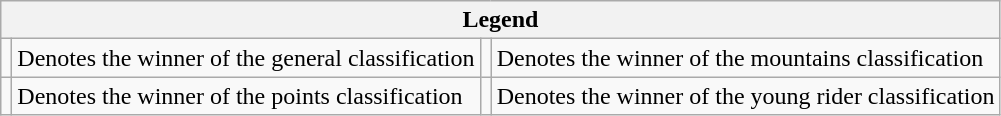<table class="wikitable">
<tr>
<th colspan="4">Legend</th>
</tr>
<tr>
<td></td>
<td>Denotes the winner of the general classification</td>
<td></td>
<td>Denotes the winner of the mountains classification</td>
</tr>
<tr>
<td></td>
<td>Denotes the winner of the points classification</td>
<td></td>
<td>Denotes the winner of the young rider classification</td>
</tr>
</table>
